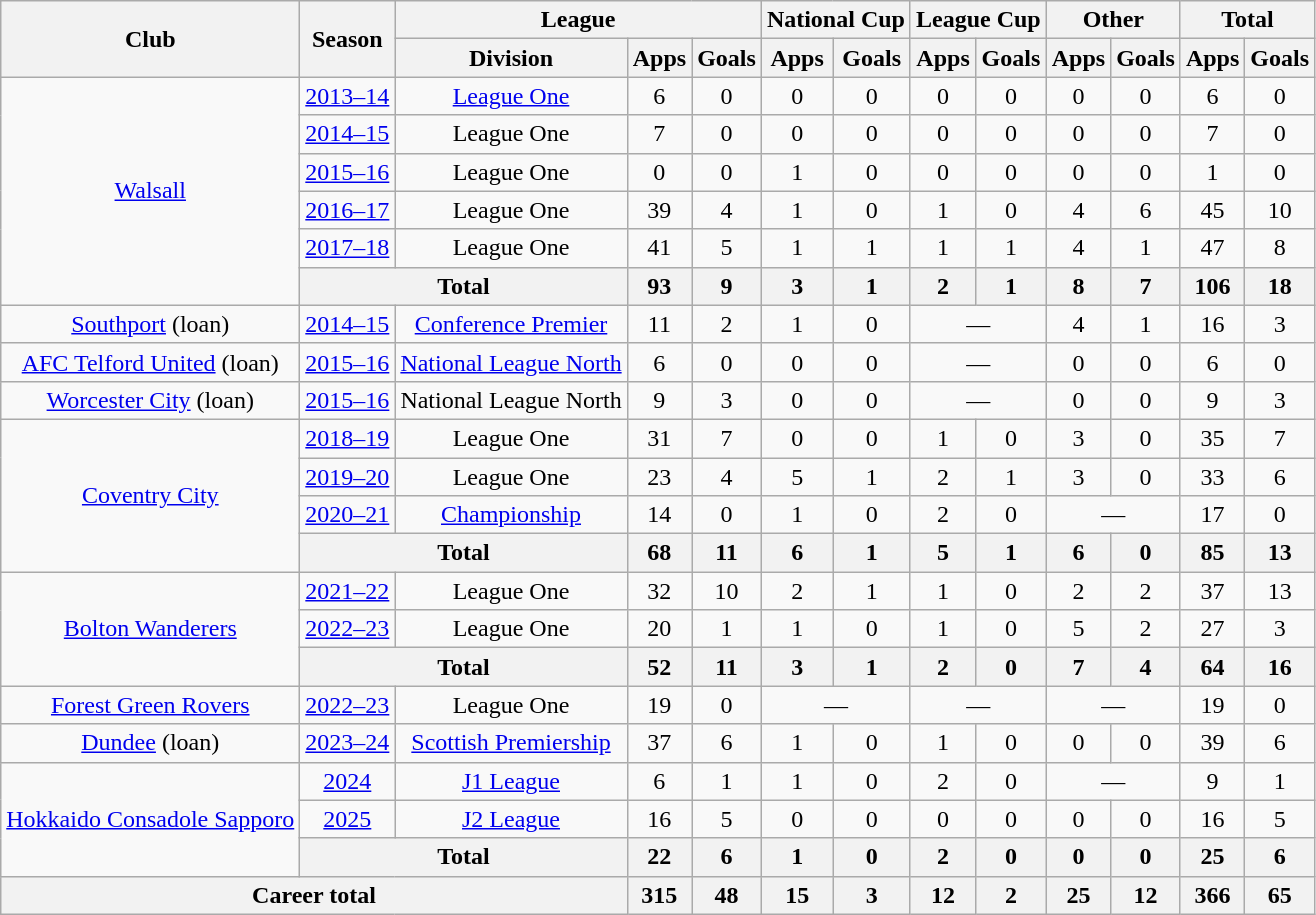<table class="wikitable" style="text-align:center">
<tr>
<th rowspan="2">Club</th>
<th rowspan="2">Season</th>
<th colspan="3">League</th>
<th colspan="2">National Cup</th>
<th colspan="2">League Cup</th>
<th colspan="2">Other</th>
<th colspan="2">Total</th>
</tr>
<tr>
<th>Division</th>
<th>Apps</th>
<th>Goals</th>
<th>Apps</th>
<th>Goals</th>
<th>Apps</th>
<th>Goals</th>
<th>Apps</th>
<th>Goals</th>
<th>Apps</th>
<th>Goals</th>
</tr>
<tr>
<td rowspan="6"><a href='#'>Walsall</a></td>
<td><a href='#'>2013–14</a></td>
<td><a href='#'>League One</a></td>
<td>6</td>
<td>0</td>
<td>0</td>
<td>0</td>
<td>0</td>
<td>0</td>
<td>0</td>
<td>0</td>
<td>6</td>
<td>0</td>
</tr>
<tr>
<td><a href='#'>2014–15</a></td>
<td>League One</td>
<td>7</td>
<td>0</td>
<td>0</td>
<td>0</td>
<td>0</td>
<td>0</td>
<td>0</td>
<td>0</td>
<td>7</td>
<td>0</td>
</tr>
<tr>
<td><a href='#'>2015–16</a></td>
<td>League One</td>
<td>0</td>
<td>0</td>
<td>1</td>
<td>0</td>
<td>0</td>
<td>0</td>
<td>0</td>
<td>0</td>
<td>1</td>
<td>0</td>
</tr>
<tr>
<td><a href='#'>2016–17</a></td>
<td>League One</td>
<td>39</td>
<td>4</td>
<td>1</td>
<td>0</td>
<td>1</td>
<td>0</td>
<td>4</td>
<td>6</td>
<td>45</td>
<td>10</td>
</tr>
<tr>
<td><a href='#'>2017–18</a></td>
<td>League One</td>
<td>41</td>
<td>5</td>
<td>1</td>
<td>1</td>
<td>1</td>
<td>1</td>
<td>4</td>
<td>1</td>
<td>47</td>
<td>8</td>
</tr>
<tr>
<th colspan="2">Total</th>
<th>93</th>
<th>9</th>
<th>3</th>
<th>1</th>
<th>2</th>
<th>1</th>
<th>8</th>
<th>7</th>
<th>106</th>
<th>18</th>
</tr>
<tr>
<td><a href='#'>Southport</a> (loan)</td>
<td><a href='#'>2014–15</a></td>
<td><a href='#'>Conference Premier</a></td>
<td>11</td>
<td>2</td>
<td>1</td>
<td>0</td>
<td colspan="2">—</td>
<td>4</td>
<td>1</td>
<td>16</td>
<td>3</td>
</tr>
<tr>
<td><a href='#'>AFC Telford United</a> (loan)</td>
<td><a href='#'>2015–16</a></td>
<td><a href='#'>National League North</a></td>
<td>6</td>
<td>0</td>
<td>0</td>
<td>0</td>
<td colspan="2">—</td>
<td>0</td>
<td>0</td>
<td>6</td>
<td>0</td>
</tr>
<tr>
<td><a href='#'>Worcester City</a> (loan)</td>
<td><a href='#'>2015–16</a></td>
<td>National League North</td>
<td>9</td>
<td>3</td>
<td>0</td>
<td>0</td>
<td colspan="2">—</td>
<td>0</td>
<td>0</td>
<td>9</td>
<td>3</td>
</tr>
<tr>
<td rowspan="4"><a href='#'>Coventry City</a></td>
<td><a href='#'>2018–19</a></td>
<td>League One</td>
<td>31</td>
<td>7</td>
<td>0</td>
<td>0</td>
<td>1</td>
<td>0</td>
<td>3</td>
<td>0</td>
<td>35</td>
<td>7</td>
</tr>
<tr>
<td><a href='#'>2019–20</a></td>
<td>League One</td>
<td>23</td>
<td>4</td>
<td>5</td>
<td>1</td>
<td>2</td>
<td>1</td>
<td>3</td>
<td>0</td>
<td>33</td>
<td>6</td>
</tr>
<tr>
<td><a href='#'>2020–21</a></td>
<td><a href='#'>Championship</a></td>
<td>14</td>
<td>0</td>
<td>1</td>
<td>0</td>
<td>2</td>
<td>0</td>
<td colspan="2">—</td>
<td>17</td>
<td>0</td>
</tr>
<tr>
<th colspan="2">Total</th>
<th>68</th>
<th>11</th>
<th>6</th>
<th>1</th>
<th>5</th>
<th>1</th>
<th>6</th>
<th>0</th>
<th>85</th>
<th>13</th>
</tr>
<tr>
<td rowspan="3"><a href='#'>Bolton Wanderers</a></td>
<td><a href='#'>2021–22</a></td>
<td>League One</td>
<td>32</td>
<td>10</td>
<td>2</td>
<td>1</td>
<td>1</td>
<td>0</td>
<td>2</td>
<td>2</td>
<td>37</td>
<td>13</td>
</tr>
<tr>
<td><a href='#'>2022–23</a></td>
<td>League One</td>
<td>20</td>
<td>1</td>
<td>1</td>
<td>0</td>
<td>1</td>
<td>0</td>
<td>5</td>
<td>2</td>
<td>27</td>
<td>3</td>
</tr>
<tr>
<th colspan="2">Total</th>
<th>52</th>
<th>11</th>
<th>3</th>
<th>1</th>
<th>2</th>
<th>0</th>
<th>7</th>
<th>4</th>
<th>64</th>
<th>16</th>
</tr>
<tr>
<td><a href='#'>Forest Green Rovers</a></td>
<td><a href='#'>2022–23</a></td>
<td>League One</td>
<td>19</td>
<td>0</td>
<td colspan="2">—</td>
<td colspan="2">—</td>
<td colspan="2">—</td>
<td>19</td>
<td>0</td>
</tr>
<tr>
<td><a href='#'>Dundee</a> (loan)</td>
<td><a href='#'>2023–24</a></td>
<td><a href='#'>Scottish Premiership</a></td>
<td>37</td>
<td>6</td>
<td>1</td>
<td>0</td>
<td>1</td>
<td>0</td>
<td>0</td>
<td>0</td>
<td>39</td>
<td>6</td>
</tr>
<tr>
<td rowspan="3"><a href='#'>Hokkaido Consadole Sapporo</a></td>
<td><a href='#'>2024</a></td>
<td><a href='#'>J1 League</a></td>
<td>6</td>
<td>1</td>
<td>1</td>
<td>0</td>
<td>2</td>
<td>0</td>
<td colspan="2">—</td>
<td>9</td>
<td>1</td>
</tr>
<tr>
<td><a href='#'>2025</a></td>
<td><a href='#'>J2 League</a></td>
<td>16</td>
<td>5</td>
<td>0</td>
<td>0</td>
<td>0</td>
<td>0</td>
<td>0</td>
<td>0</td>
<td>16</td>
<td>5</td>
</tr>
<tr>
<th colspan="2">Total</th>
<th>22</th>
<th>6</th>
<th>1</th>
<th>0</th>
<th>2</th>
<th>0</th>
<th>0</th>
<th>0</th>
<th>25</th>
<th>6</th>
</tr>
<tr>
<th colspan="3">Career total</th>
<th>315</th>
<th>48</th>
<th>15</th>
<th>3</th>
<th>12</th>
<th>2</th>
<th>25</th>
<th>12</th>
<th>366</th>
<th>65</th>
</tr>
</table>
